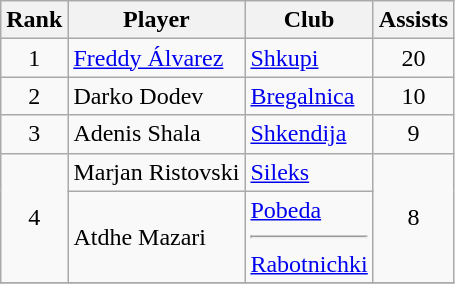<table class="wikitable" style="text-align:center">
<tr>
<th>Rank</th>
<th>Player</th>
<th>Club</th>
<th>Assists</th>
</tr>
<tr>
<td>1</td>
<td align="left"> <a href='#'>Freddy Álvarez</a></td>
<td align="left"><a href='#'>Shkupi</a></td>
<td>20</td>
</tr>
<tr>
<td>2</td>
<td align="left"> Darko Dodev</td>
<td align="left"><a href='#'>Bregalnica</a></td>
<td>10</td>
</tr>
<tr>
<td>3</td>
<td align="left"> Adenis Shala</td>
<td align="left"><a href='#'>Shkendija</a></td>
<td>9</td>
</tr>
<tr>
<td rowspan="2">4</td>
<td align="left"> Marjan Ristovski</td>
<td align="left"><a href='#'>Sileks</a></td>
<td rowspan="2">8</td>
</tr>
<tr>
<td align="left"> Atdhe Mazari</td>
<td align="left"><a href='#'>Pobeda</a><hr><a href='#'>Rabotnichki</a></td>
</tr>
<tr>
</tr>
</table>
